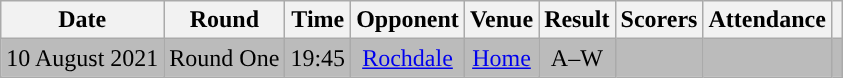<table class="wikitable sortable" style="text-align:center">
<tr>
<th>Date</th>
<th>Round</th>
<th>Time</th>
<th>Opponent</th>
<th>Venue</th>
<th>Result</th>
<th class="unsortable">Scorers</th>
<th>Attendance</th>
<th class="unsortable"></th>
</tr>
<tr bgcolor="#BBBBBB">
<td>10 August 2021</td>
<td>Round One</td>
<td>19:45</td>
<td><a href='#'>Rochdale</a></td>
<td><a href='#'>Home</a></td>
<td>A–W</td>
<td></td>
<td></td>
<td></td>
</tr>
</table>
